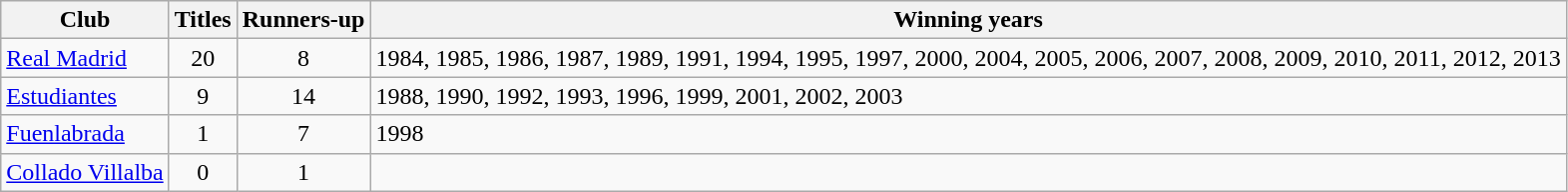<table class="wikitable">
<tr>
<th>Club</th>
<th>Titles</th>
<th>Runners-up</th>
<th>Winning years</th>
</tr>
<tr>
<td><a href='#'>Real Madrid</a></td>
<td align="center">20</td>
<td align="center">8</td>
<td>1984, 1985, 1986, 1987, 1989, 1991, 1994, 1995, 1997, 2000, 2004, 2005, 2006, 2007, 2008, 2009, 2010, 2011, 2012, 2013 </td>
</tr>
<tr>
<td><a href='#'>Estudiantes</a></td>
<td align="center">9</td>
<td align="center">14</td>
<td>1988, 1990, 1992, 1993, 1996, 1999, 2001, 2002, 2003</td>
</tr>
<tr>
<td><a href='#'>Fuenlabrada</a></td>
<td align="center">1</td>
<td align="center">7</td>
<td>1998</td>
</tr>
<tr>
<td><a href='#'>Collado Villalba</a></td>
<td align="center">0</td>
<td align="center">1</td>
<td></td>
</tr>
</table>
